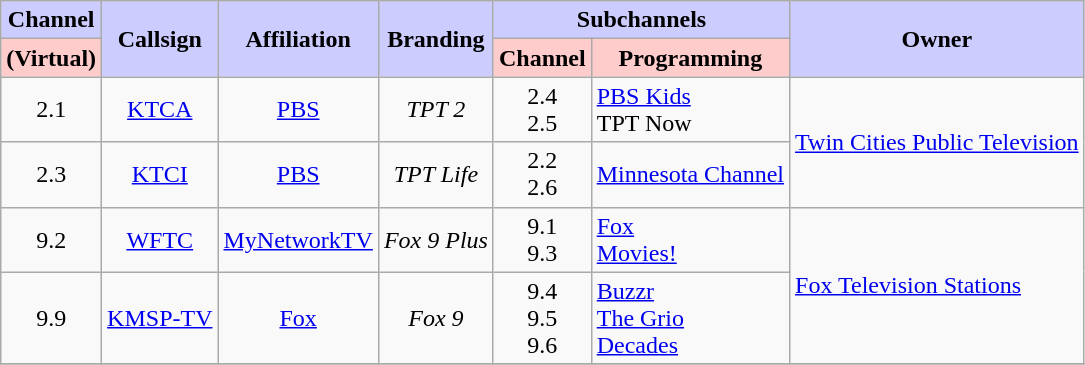<table class=wikitable style="text-align:center">
<tr>
<th style="background:#ccccff;">Channel</th>
<th style="background:#ccccff;" rowspan="2">Callsign</th>
<th style="background:#ccccff;" rowspan="2">Affiliation</th>
<th style="background:#ccccff;" rowspan="2">Branding</th>
<th style="background:#ccccff;" colspan="2">Subchannels</th>
<th style="background:#ccccff;" rowspan="2">Owner</th>
</tr>
<tr>
<th style="background:#ffcccc;">(Virtual)</th>
<th style="background:#ffcccc;">Channel</th>
<th style="background:#ffcccc">Programming</th>
</tr>
<tr>
<td>2.1</td>
<td><a href='#'>KTCA</a></td>
<td><a href='#'>PBS</a></td>
<td><em>TPT 2</em></td>
<td>2.4<br>2.5</td>
<td style="text-align:left"><a href='#'>PBS Kids</a><br> TPT Now</td>
<td style="text-align:left" rowspan=2><a href='#'>Twin Cities Public Television</a></td>
</tr>
<tr>
<td>2.3</td>
<td><a href='#'>KTCI</a></td>
<td><a href='#'>PBS</a></td>
<td><em>TPT Life</em></td>
<td>2.2<br>2.6</td>
<td style="text-align:left"><a href='#'>Minnesota Channel</a></td>
</tr>
<tr>
<td>9.2</td>
<td><a href='#'>WFTC</a></td>
<td><a href='#'>MyNetworkTV</a></td>
<td><em>Fox 9 Plus</em></td>
<td>9.1<br>9.3</td>
<td style="text-align:left"><a href='#'>Fox</a><br><a href='#'>Movies!</a></td>
<td style="text-align:left" rowspan=2><a href='#'>Fox Television Stations</a></td>
</tr>
<tr>
<td>9.9</td>
<td><a href='#'>KMSP-TV</a></td>
<td><a href='#'>Fox</a></td>
<td><em>Fox 9</em></td>
<td>9.4<br>9.5<br>9.6</td>
<td style="text-align:left"><a href='#'>Buzzr</a><br><a href='#'>The Grio</a><br><a href='#'>Decades</a></td>
</tr>
<tr>
</tr>
</table>
